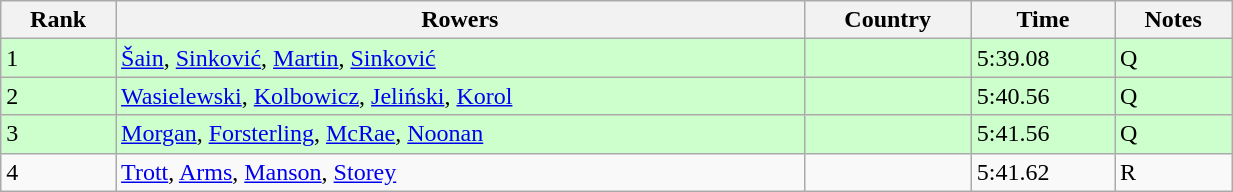<table class="wikitable sortable" width=65%>
<tr>
<th>Rank</th>
<th>Rowers</th>
<th>Country</th>
<th>Time</th>
<th>Notes</th>
</tr>
<tr bgcolor=ccffcc>
<td>1</td>
<td><a href='#'>Šain</a>, <a href='#'>Sinković</a>, <a href='#'>Martin</a>, <a href='#'>Sinković</a></td>
<td></td>
<td>5:39.08</td>
<td>Q</td>
</tr>
<tr bgcolor=ccffcc>
<td>2</td>
<td><a href='#'>Wasielewski</a>, <a href='#'>Kolbowicz</a>, <a href='#'>Jeliński</a>, <a href='#'>Korol</a></td>
<td></td>
<td>5:40.56</td>
<td>Q</td>
</tr>
<tr bgcolor=ccffcc>
<td>3</td>
<td><a href='#'>Morgan</a>, <a href='#'>Forsterling</a>, <a href='#'>McRae</a>, <a href='#'>Noonan</a></td>
<td></td>
<td>5:41.56</td>
<td>Q</td>
</tr>
<tr>
<td>4</td>
<td><a href='#'>Trott</a>, <a href='#'>Arms</a>, <a href='#'>Manson</a>, <a href='#'>Storey</a></td>
<td></td>
<td>5:41.62</td>
<td>R</td>
</tr>
</table>
